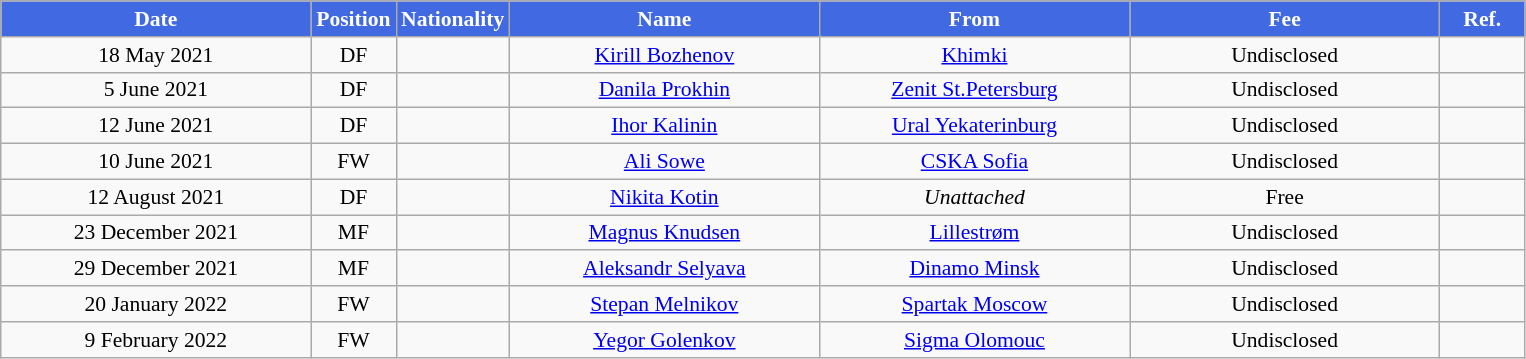<table class="wikitable"  style="text-align:center; font-size:90%; ">
<tr>
<th style="background:#4169E1; color:white; width:200px;">Date</th>
<th style="background:#4169E1; color:white; width:50px;">Position</th>
<th style="background:#4169E1; color:white; width:505x;">Nationality</th>
<th style="background:#4169E1; color:white; width:200px;">Name</th>
<th style="background:#4169E1; color:white; width:200px;">From</th>
<th style="background:#4169E1; color:white; width:200px;">Fee</th>
<th style="background:#4169E1; color:white; width:50px;">Ref.</th>
</tr>
<tr>
<td>18 May 2021</td>
<td>DF</td>
<td></td>
<td><a href='#'>Kirill Bozhenov</a></td>
<td><a href='#'>Khimki</a></td>
<td>Undisclosed</td>
<td></td>
</tr>
<tr>
<td>5 June 2021</td>
<td>DF</td>
<td></td>
<td><a href='#'>Danila Prokhin</a></td>
<td><a href='#'>Zenit St.Petersburg</a></td>
<td>Undisclosed</td>
<td></td>
</tr>
<tr>
<td>12 June 2021</td>
<td>DF</td>
<td></td>
<td><a href='#'>Ihor Kalinin</a></td>
<td><a href='#'>Ural Yekaterinburg</a></td>
<td>Undisclosed</td>
<td></td>
</tr>
<tr>
<td>10 June 2021</td>
<td>FW</td>
<td></td>
<td><a href='#'>Ali Sowe</a></td>
<td><a href='#'>CSKA Sofia</a></td>
<td>Undisclosed</td>
<td></td>
</tr>
<tr>
<td>12 August 2021</td>
<td>DF</td>
<td></td>
<td><a href='#'>Nikita Kotin</a></td>
<td><em>Unattached</em></td>
<td>Free</td>
<td></td>
</tr>
<tr>
<td>23 December 2021</td>
<td>MF</td>
<td></td>
<td><a href='#'>Magnus Knudsen</a></td>
<td><a href='#'>Lillestrøm</a></td>
<td>Undisclosed</td>
<td></td>
</tr>
<tr>
<td>29 December 2021</td>
<td>MF</td>
<td></td>
<td><a href='#'>Aleksandr Selyava</a></td>
<td><a href='#'>Dinamo Minsk</a></td>
<td>Undisclosed</td>
<td></td>
</tr>
<tr>
<td>20 January 2022</td>
<td>FW</td>
<td></td>
<td><a href='#'>Stepan Melnikov</a></td>
<td><a href='#'>Spartak Moscow</a></td>
<td>Undisclosed</td>
<td></td>
</tr>
<tr>
<td>9 February 2022</td>
<td>FW</td>
<td></td>
<td><a href='#'>Yegor Golenkov</a></td>
<td><a href='#'>Sigma Olomouc</a></td>
<td>Undisclosed</td>
<td></td>
</tr>
</table>
